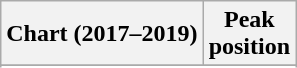<table class="wikitable sortable plainrowheaders">
<tr>
<th>Chart (2017–2019)</th>
<th>Peak<br>position</th>
</tr>
<tr>
</tr>
<tr>
</tr>
<tr>
</tr>
<tr>
</tr>
</table>
